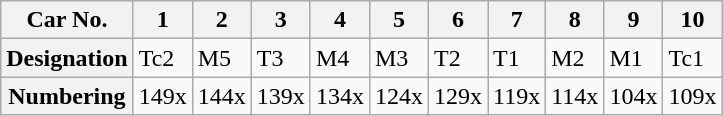<table class="wikitable">
<tr>
<th>Car No.</th>
<th>1</th>
<th>2</th>
<th>3</th>
<th>4</th>
<th>5</th>
<th>6</th>
<th>7</th>
<th>8</th>
<th>9</th>
<th>10</th>
</tr>
<tr>
<th>Designation</th>
<td>Tc2</td>
<td>M5</td>
<td>T3</td>
<td>M4</td>
<td>M3</td>
<td>T2</td>
<td>T1</td>
<td>M2</td>
<td>M1</td>
<td>Tc1</td>
</tr>
<tr>
<th>Numbering</th>
<td>149x</td>
<td>144x</td>
<td>139x</td>
<td>134x</td>
<td>124x</td>
<td>129x</td>
<td>119x</td>
<td>114x</td>
<td>104x</td>
<td>109x</td>
</tr>
</table>
